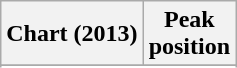<table class="wikitable sortable">
<tr>
<th>Chart (2013)</th>
<th>Peak<br>position</th>
</tr>
<tr>
</tr>
<tr>
</tr>
<tr>
</tr>
<tr>
</tr>
<tr>
</tr>
<tr>
</tr>
</table>
